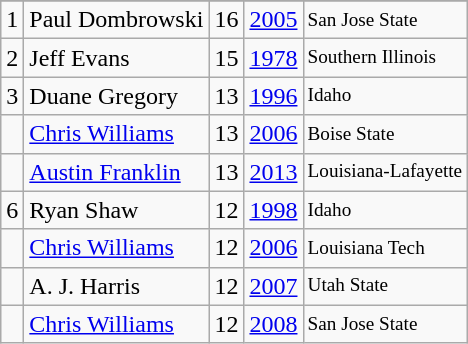<table class="wikitable">
<tr>
</tr>
<tr>
<td>1</td>
<td>Paul Dombrowski</td>
<td>16</td>
<td><a href='#'>2005</a></td>
<td style="font-size:80%;">San Jose State</td>
</tr>
<tr>
<td>2</td>
<td>Jeff Evans</td>
<td>15</td>
<td><a href='#'>1978</a></td>
<td style="font-size:80%;">Southern Illinois</td>
</tr>
<tr>
<td>3</td>
<td>Duane Gregory</td>
<td>13</td>
<td><a href='#'>1996</a></td>
<td style="font-size:80%;">Idaho</td>
</tr>
<tr>
<td></td>
<td><a href='#'>Chris Williams</a></td>
<td>13</td>
<td><a href='#'>2006</a></td>
<td style="font-size:80%;">Boise State</td>
</tr>
<tr>
<td></td>
<td><a href='#'>Austin Franklin</a></td>
<td>13</td>
<td><a href='#'>2013</a></td>
<td style="font-size:80%;">Louisiana-Lafayette</td>
</tr>
<tr>
<td>6</td>
<td>Ryan Shaw</td>
<td>12</td>
<td><a href='#'>1998</a></td>
<td style="font-size:80%;">Idaho</td>
</tr>
<tr>
<td></td>
<td><a href='#'>Chris Williams</a></td>
<td>12</td>
<td><a href='#'>2006</a></td>
<td style="font-size:80%;">Louisiana Tech</td>
</tr>
<tr>
<td></td>
<td>A. J. Harris</td>
<td>12</td>
<td><a href='#'>2007</a></td>
<td style="font-size:80%;">Utah State</td>
</tr>
<tr>
<td></td>
<td><a href='#'>Chris Williams</a></td>
<td>12</td>
<td><a href='#'>2008</a></td>
<td style="font-size:80%;">San Jose State</td>
</tr>
</table>
